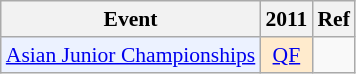<table class="wikitable" style="font-size: 90%; text-align:center">
<tr>
<th>Event</th>
<th>2011</th>
<th>Ref</th>
</tr>
<tr>
<td bgcolor="#ECF2FF"; align="left"><a href='#'>Asian Junior Championships</a></td>
<td bgcolor=FFEBCD><a href='#'>QF</a></td>
<td></td>
</tr>
</table>
